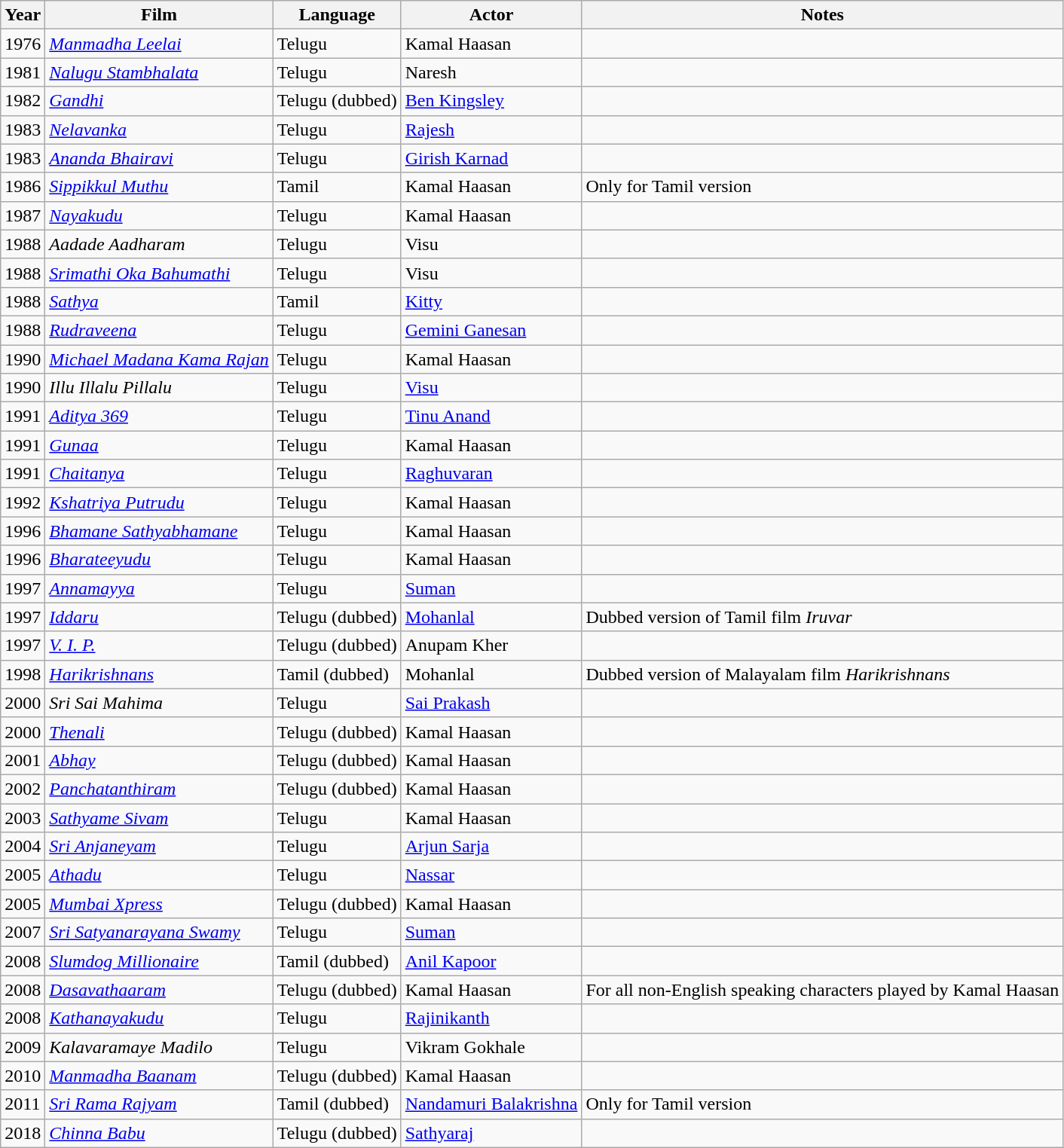<table class="wikitable sortable">
<tr>
<th>Year</th>
<th>Film</th>
<th>Language</th>
<th>Actor</th>
<th>Notes</th>
</tr>
<tr>
<td>1976</td>
<td><em><a href='#'>Manmadha Leelai</a></em></td>
<td>Telugu</td>
<td>Kamal Haasan</td>
<td></td>
</tr>
<tr>
<td>1981</td>
<td><em><a href='#'>Nalugu Stambhalata</a></em></td>
<td>Telugu</td>
<td>Naresh</td>
<td></td>
</tr>
<tr>
<td>1982</td>
<td><em><a href='#'>Gandhi</a></em></td>
<td>Telugu (dubbed)</td>
<td><a href='#'>Ben Kingsley</a></td>
<td></td>
</tr>
<tr>
<td>1983</td>
<td><em><a href='#'>Nelavanka</a></em></td>
<td>Telugu</td>
<td><a href='#'>Rajesh</a></td>
<td></td>
</tr>
<tr>
<td>1983</td>
<td><em><a href='#'>Ananda Bhairavi</a></em></td>
<td>Telugu</td>
<td><a href='#'>Girish Karnad</a></td>
<td></td>
</tr>
<tr>
<td>1986</td>
<td><em><a href='#'>Sippikkul Muthu</a></em></td>
<td>Tamil</td>
<td>Kamal Haasan</td>
<td>Only for Tamil version</td>
</tr>
<tr>
<td>1987</td>
<td><em><a href='#'>Nayakudu</a></em></td>
<td>Telugu</td>
<td>Kamal Haasan</td>
<td></td>
</tr>
<tr>
<td>1988</td>
<td><em>Aadade Aadharam</em></td>
<td>Telugu</td>
<td>Visu</td>
<td></td>
</tr>
<tr>
<td>1988</td>
<td><em><a href='#'>Srimathi Oka Bahumathi</a></em></td>
<td>Telugu</td>
<td>Visu</td>
<td></td>
</tr>
<tr>
<td>1988</td>
<td><em><a href='#'>Sathya</a></em></td>
<td>Tamil</td>
<td><a href='#'>Kitty</a></td>
<td></td>
</tr>
<tr>
<td>1988</td>
<td><em><a href='#'>Rudraveena</a></em></td>
<td>Telugu</td>
<td><a href='#'>Gemini Ganesan</a></td>
<td></td>
</tr>
<tr>
<td>1990</td>
<td><em><a href='#'>Michael Madana Kama Rajan</a></em></td>
<td>Telugu</td>
<td>Kamal Haasan</td>
<td></td>
</tr>
<tr>
<td>1990</td>
<td><em>Illu Illalu Pillalu</em></td>
<td>Telugu</td>
<td><a href='#'>Visu</a></td>
<td></td>
</tr>
<tr>
<td>1991</td>
<td><em><a href='#'>Aditya 369</a></em></td>
<td>Telugu</td>
<td><a href='#'>Tinu Anand</a></td>
<td></td>
</tr>
<tr>
<td>1991</td>
<td><em><a href='#'>Gunaa</a></em></td>
<td>Telugu</td>
<td>Kamal Haasan</td>
<td></td>
</tr>
<tr>
<td>1991</td>
<td><em><a href='#'>Chaitanya</a></em></td>
<td>Telugu</td>
<td><a href='#'>Raghuvaran</a></td>
<td></td>
</tr>
<tr>
<td>1992</td>
<td><em><a href='#'>Kshatriya Putrudu</a></em></td>
<td>Telugu</td>
<td>Kamal Haasan</td>
<td></td>
</tr>
<tr>
<td>1996</td>
<td><em><a href='#'>Bhamane Sathyabhamane</a></em></td>
<td>Telugu</td>
<td>Kamal Haasan</td>
<td></td>
</tr>
<tr>
<td>1996</td>
<td><em><a href='#'>Bharateeyudu</a></em></td>
<td>Telugu</td>
<td>Kamal Haasan</td>
<td></td>
</tr>
<tr>
<td>1997</td>
<td><em><a href='#'>Annamayya</a></em></td>
<td>Telugu</td>
<td><a href='#'>Suman</a></td>
<td></td>
</tr>
<tr>
<td>1997</td>
<td><em><a href='#'>Iddaru</a></em></td>
<td>Telugu (dubbed)</td>
<td><a href='#'>Mohanlal</a></td>
<td>Dubbed version of Tamil film <em>Iruvar</em></td>
</tr>
<tr>
<td>1997</td>
<td><em><a href='#'>V. I. P.</a></em></td>
<td>Telugu (dubbed)</td>
<td>Anupam Kher</td>
<td></td>
</tr>
<tr>
<td>1998</td>
<td><em><a href='#'>Harikrishnans</a></em></td>
<td>Tamil (dubbed)</td>
<td>Mohanlal</td>
<td>Dubbed version of Malayalam film <em>Harikrishnans</em></td>
</tr>
<tr>
<td>2000</td>
<td><em>Sri Sai Mahima</em></td>
<td>Telugu</td>
<td><a href='#'>Sai Prakash</a></td>
<td></td>
</tr>
<tr>
<td>2000</td>
<td><em><a href='#'>Thenali</a></em></td>
<td>Telugu (dubbed)</td>
<td>Kamal Haasan</td>
<td></td>
</tr>
<tr>
<td>2001</td>
<td><em><a href='#'>Abhay</a></em></td>
<td>Telugu (dubbed)</td>
<td>Kamal Haasan</td>
<td></td>
</tr>
<tr>
<td>2002</td>
<td><em><a href='#'>Panchatanthiram</a></em></td>
<td>Telugu (dubbed)</td>
<td>Kamal Haasan</td>
<td></td>
</tr>
<tr>
<td>2003</td>
<td><em><a href='#'>Sathyame Sivam</a></em></td>
<td>Telugu</td>
<td>Kamal Haasan</td>
<td></td>
</tr>
<tr>
<td>2004</td>
<td><em><a href='#'>Sri Anjaneyam</a></em></td>
<td>Telugu</td>
<td><a href='#'>Arjun Sarja</a></td>
<td></td>
</tr>
<tr>
<td>2005</td>
<td><em><a href='#'>Athadu</a></em></td>
<td>Telugu</td>
<td><a href='#'>Nassar</a></td>
<td></td>
</tr>
<tr>
<td>2005</td>
<td><em><a href='#'>Mumbai Xpress</a></em></td>
<td>Telugu (dubbed)</td>
<td>Kamal Haasan</td>
<td></td>
</tr>
<tr>
<td>2007</td>
<td><em><a href='#'>Sri Satyanarayana Swamy</a></em></td>
<td>Telugu</td>
<td><a href='#'>Suman</a></td>
<td></td>
</tr>
<tr>
<td>2008</td>
<td><em><a href='#'>Slumdog Millionaire</a></em></td>
<td>Tamil (dubbed)</td>
<td><a href='#'>Anil Kapoor</a></td>
<td></td>
</tr>
<tr>
<td>2008</td>
<td><em><a href='#'>Dasavathaaram</a></em></td>
<td>Telugu (dubbed)</td>
<td>Kamal Haasan</td>
<td>For all non-English speaking characters played by Kamal Haasan</td>
</tr>
<tr>
<td>2008</td>
<td><em><a href='#'>Kathanayakudu</a></em></td>
<td>Telugu</td>
<td><a href='#'>Rajinikanth</a></td>
<td></td>
</tr>
<tr>
<td>2009</td>
<td><em>Kalavaramaye Madilo</em></td>
<td>Telugu</td>
<td>Vikram Gokhale</td>
<td></td>
</tr>
<tr>
<td>2010</td>
<td><em><a href='#'>Manmadha Baanam</a></em></td>
<td>Telugu (dubbed)</td>
<td>Kamal Haasan</td>
<td></td>
</tr>
<tr>
<td>2011</td>
<td><em><a href='#'>Sri Rama Rajyam</a></em></td>
<td>Tamil (dubbed)</td>
<td><a href='#'>Nandamuri Balakrishna</a></td>
<td>Only for Tamil version</td>
</tr>
<tr>
<td>2018</td>
<td><em><a href='#'>Chinna Babu</a></em></td>
<td>Telugu (dubbed)</td>
<td><a href='#'>Sathyaraj</a></td>
<td></td>
</tr>
</table>
